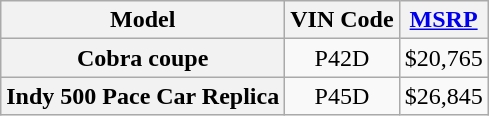<table class=wikitable>
<tr>
<th>Model</th>
<th>VIN Code</th>
<th><a href='#'>MSRP</a></th>
</tr>
<tr>
<th>Cobra coupe</th>
<td align=center>P42D</td>
<td align=left>$20,765</td>
</tr>
<tr>
<th>Indy 500 Pace Car Replica</th>
<td align=center>P45D</td>
<td align=left>$26,845</td>
</tr>
</table>
